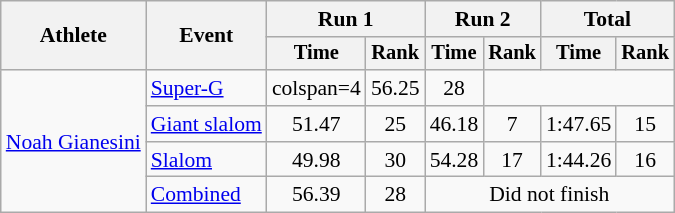<table class="wikitable" style="font-size:90%">
<tr>
<th rowspan=2>Athlete</th>
<th rowspan=2>Event</th>
<th colspan=2>Run 1</th>
<th colspan=2>Run 2</th>
<th colspan=2>Total</th>
</tr>
<tr style="font-size:95%">
<th>Time</th>
<th>Rank</th>
<th>Time</th>
<th>Rank</th>
<th>Time</th>
<th>Rank</th>
</tr>
<tr align=center>
<td align="left" rowspan="4"><a href='#'>Noah Gianesini</a></td>
<td align="left"><a href='#'>Super-G</a></td>
<td>colspan=4</td>
<td>56.25</td>
<td>28</td>
</tr>
<tr align=center>
<td align="left"><a href='#'>Giant slalom</a></td>
<td>51.47</td>
<td>25</td>
<td>46.18</td>
<td>7</td>
<td>1:47.65</td>
<td>15</td>
</tr>
<tr align=center>
<td align="left"><a href='#'>Slalom</a></td>
<td>49.98</td>
<td>30</td>
<td>54.28</td>
<td>17</td>
<td>1:44.26</td>
<td>16</td>
</tr>
<tr align=center>
<td align="left"><a href='#'>Combined</a></td>
<td>56.39</td>
<td>28</td>
<td colspan=4>Did not finish</td>
</tr>
</table>
